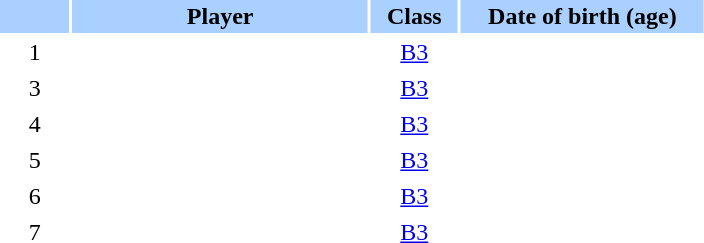<table class="sortable" border="0" cellspacing="2" cellpadding="2">
<tr style="background-color:#AAD0FF">
<th width=8%></th>
<th width=34%>Player</th>
<th width=10%>Class</th>
<th width=28%>Date of birth (age)</th>
</tr>
<tr>
<td style="text-align: center;">1</td>
<td></td>
<td style="text-align: center;"><a href='#'>B3</a></td>
<td style="text-align: center;"></td>
</tr>
<tr>
<td style="text-align: center;">3</td>
<td></td>
<td style="text-align: center;"><a href='#'>B3</a></td>
<td style="text-align: center;"></td>
</tr>
<tr>
<td style="text-align: center;">4</td>
<td></td>
<td style="text-align: center;"><a href='#'>B3</a></td>
<td style="text-align: center;"></td>
</tr>
<tr>
<td style="text-align: center;">5</td>
<td></td>
<td style="text-align: center;"><a href='#'>B3</a></td>
<td style="text-align: center;"></td>
</tr>
<tr>
<td style="text-align: center;">6</td>
<td></td>
<td style="text-align: center;"><a href='#'>B3</a></td>
<td style="text-align: center;"></td>
</tr>
<tr>
<td style="text-align: center;">7</td>
<td></td>
<td style="text-align: center;"><a href='#'>B3</a></td>
<td style="text-align: center;"></td>
</tr>
</table>
